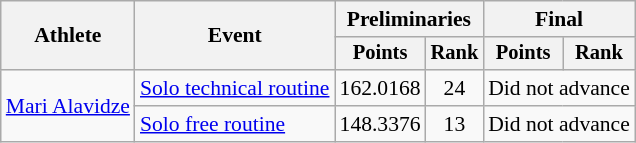<table class="wikitable" style="text-align:center; font-size:90%;">
<tr>
<th rowspan="2">Athlete</th>
<th rowspan="2">Event</th>
<th colspan="2">Preliminaries</th>
<th colspan="2">Final</th>
</tr>
<tr style="font-size:95%">
<th>Points</th>
<th>Rank</th>
<th>Points</th>
<th>Rank</th>
</tr>
<tr>
<td align=left rowspan=2><a href='#'>Mari Alavidze</a></td>
<td align=left><a href='#'>Solo technical routine</a></td>
<td>162.0168</td>
<td>24</td>
<td colspan=2>Did not advance</td>
</tr>
<tr>
<td align=left><a href='#'>Solo free routine</a></td>
<td>148.3376</td>
<td>13</td>
<td colspan=2>Did not advance</td>
</tr>
</table>
